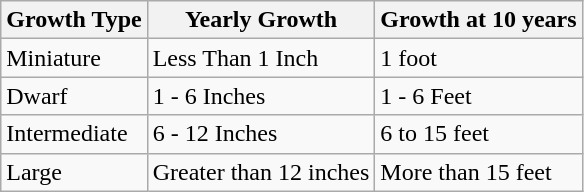<table class="wikitable">
<tr>
<th>Growth Type</th>
<th>Yearly Growth</th>
<th>Growth at 10 years</th>
</tr>
<tr>
<td>Miniature</td>
<td>Less Than 1 Inch</td>
<td>1 foot</td>
</tr>
<tr>
<td>Dwarf</td>
<td>1 - 6 Inches</td>
<td>1 - 6 Feet</td>
</tr>
<tr>
<td>Intermediate</td>
<td>6 - 12 Inches</td>
<td>6 to 15 feet</td>
</tr>
<tr>
<td>Large</td>
<td>Greater than 12 inches</td>
<td>More than 15 feet</td>
</tr>
</table>
